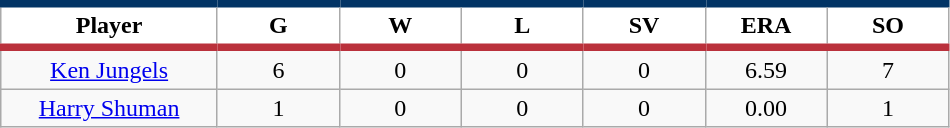<table class="wikitable sortable">
<tr>
<th style="background:#FFFFFF; border-top:#023465 5px solid; border-bottom:#ba313c 5px solid;" width="16%">Player</th>
<th style="background:#FFFFFF; border-top:#023465 5px solid; border-bottom:#ba313c 5px solid;" width="9%">G</th>
<th style="background:#FFFFFF; border-top:#023465 5px solid; border-bottom:#ba313c 5px solid;" width="9%">W</th>
<th style="background:#FFFFFF; border-top:#023465 5px solid; border-bottom:#ba313c 5px solid;" width="9%">L</th>
<th style="background:#FFFFFF; border-top:#023465 5px solid; border-bottom:#ba313c 5px solid;" width="9%">SV</th>
<th style="background:#FFFFFF; border-top:#023465 5px solid; border-bottom:#ba313c 5px solid;" width="9%">ERA</th>
<th style="background:#FFFFFF; border-top:#023465 5px solid; border-bottom:#ba313c 5px solid;" width="9%">SO</th>
</tr>
<tr align="center">
<td><a href='#'>Ken Jungels</a></td>
<td>6</td>
<td>0</td>
<td>0</td>
<td>0</td>
<td>6.59</td>
<td>7</td>
</tr>
<tr align="center">
<td><a href='#'>Harry Shuman</a></td>
<td>1</td>
<td>0</td>
<td>0</td>
<td>0</td>
<td>0.00</td>
<td>1</td>
</tr>
</table>
